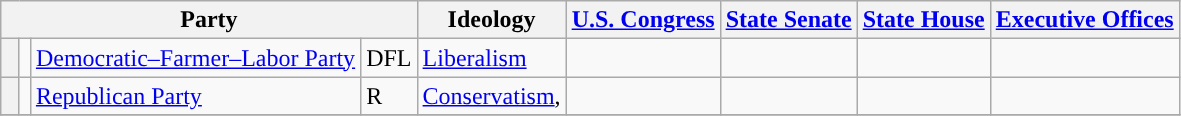<table class="wikitable sortable">
<tr>
<th colspan="4">Party</th>
<th class="unsortable">Ideology</th>
<th><a href='#'>U.S. Congress</a></th>
<th><a href='#'>State Senate</a></th>
<th><a href='#'>State House</a></th>
<th><a href='#'>Executive Offices</a></th>
</tr>
<tr>
<th width="5px" style="background-color: "></th>
<td></td>
<td><a href='#'>Democratic–Farmer–Labor Party</a></td>
<td>DFL</td>
<td><a href='#'>Liberalism</a></td>
<td></td>
<td></td>
<td></td>
<td></td>
</tr>
<tr>
<th style="background-color: "></th>
<td></td>
<td><a href='#'>Republican Party</a></td>
<td>R</td>
<td><a href='#'>Conservatism</a>,<br></td>
<td></td>
<td></td>
<td></td>
<td></td>
</tr>
<tr>
</tr>
</table>
